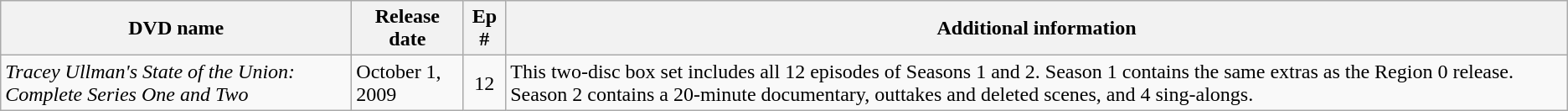<table class="wikitable">
<tr>
<th>DVD name</th>
<th>Release date</th>
<th>Ep #</th>
<th>Additional information</th>
</tr>
<tr>
<td><em>Tracey Ullman's State of the Union: Complete Series One and Two</em></td>
<td>October 1, 2009</td>
<td style="text-align:center;">12</td>
<td>This two-disc box set includes all 12 episodes of Seasons 1 and 2.  Season 1 contains the same extras as the Region 0 release.  Season 2 contains a 20-minute documentary, outtakes and deleted scenes, and 4 sing-alongs.</td>
</tr>
</table>
